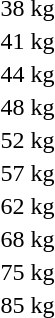<table>
<tr>
<td>38 kg</td>
<td></td>
<td></td>
<td></td>
</tr>
<tr>
<td>41 kg</td>
<td></td>
<td></td>
<td></td>
</tr>
<tr>
<td>44 kg</td>
<td></td>
<td></td>
<td></td>
</tr>
<tr>
<td>48 kg</td>
<td></td>
<td></td>
<td></td>
</tr>
<tr>
<td>52 kg</td>
<td></td>
<td></td>
<td></td>
</tr>
<tr>
<td>57 kg</td>
<td></td>
<td></td>
<td></td>
</tr>
<tr>
<td>62 kg</td>
<td></td>
<td></td>
<td></td>
</tr>
<tr>
<td>68 kg</td>
<td></td>
<td></td>
<td></td>
</tr>
<tr>
<td>75 kg</td>
<td></td>
<td></td>
<td></td>
</tr>
<tr>
<td>85 kg</td>
<td></td>
<td></td>
<td></td>
</tr>
</table>
